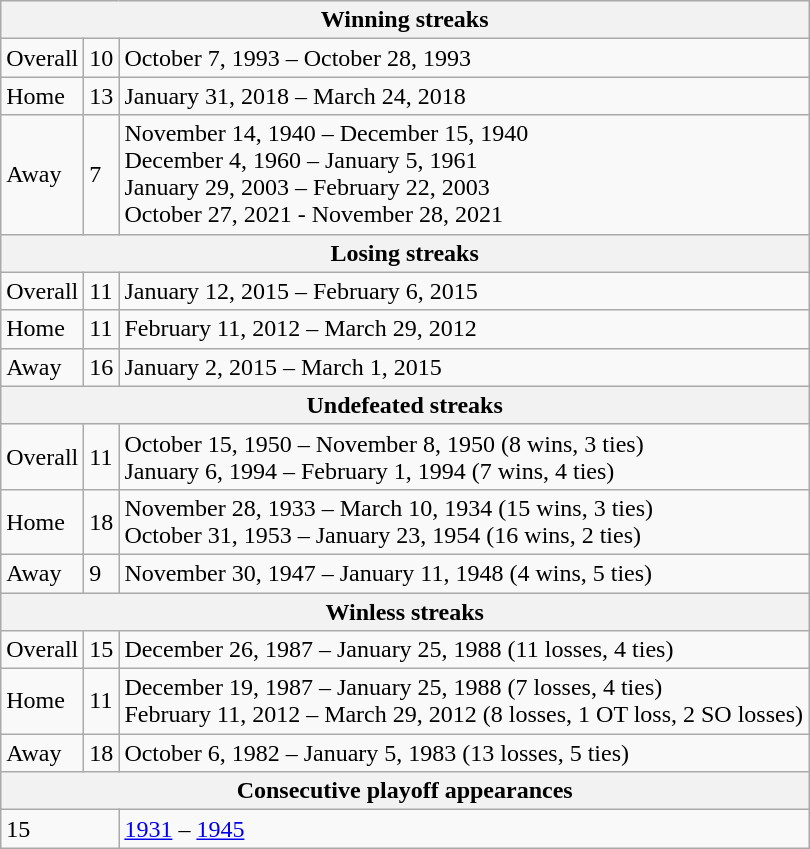<table class="wikitable">
<tr>
<th bgcolor="#DDDDFF" colspan="3" align="left">Winning streaks</th>
</tr>
<tr>
<td>Overall</td>
<td>10</td>
<td>October 7, 1993 – October 28, 1993</td>
</tr>
<tr>
<td>Home</td>
<td>13</td>
<td>January 31, 2018 – March 24, 2018</td>
</tr>
<tr>
<td>Away</td>
<td>7</td>
<td>November 14, 1940 – December 15, 1940<br>December 4, 1960 – January 5, 1961<br>January 29, 2003 – February 22, 2003<br>October 27, 2021 - November 28, 2021</td>
</tr>
<tr>
<th bgcolor="#DDDDFF" colspan="3" align="left">Losing streaks</th>
</tr>
<tr>
<td>Overall</td>
<td>11</td>
<td>January 12, 2015 – February 6, 2015</td>
</tr>
<tr>
<td>Home</td>
<td>11</td>
<td>February 11, 2012 – March 29, 2012</td>
</tr>
<tr>
<td>Away</td>
<td>16</td>
<td>January 2, 2015 – March 1, 2015</td>
</tr>
<tr>
<th bgcolor="#DDDDFF" colspan="3" align="left">Undefeated streaks</th>
</tr>
<tr>
<td>Overall</td>
<td>11</td>
<td>October 15, 1950 – November 8, 1950 (8 wins, 3 ties)<br>January 6, 1994 – February 1, 1994 (7 wins, 4 ties)</td>
</tr>
<tr>
<td>Home</td>
<td>18</td>
<td>November 28, 1933 – March 10, 1934 (15 wins, 3 ties)<br>October 31, 1953 – January 23, 1954 (16 wins, 2 ties)</td>
</tr>
<tr>
<td>Away</td>
<td>9</td>
<td>November 30, 1947 – January 11, 1948 (4 wins, 5 ties)</td>
</tr>
<tr>
<th bgcolor="#DDDDFF" colspan="3" align="left">Winless streaks</th>
</tr>
<tr>
<td>Overall</td>
<td>15</td>
<td>December 26, 1987 – January 25, 1988 (11 losses, 4 ties)</td>
</tr>
<tr>
<td>Home</td>
<td>11</td>
<td>December 19, 1987 – January 25, 1988 (7 losses, 4 ties)<br>February 11, 2012 – March 29, 2012 (8 losses, 1 OT loss, 2 SO losses)</td>
</tr>
<tr>
<td>Away</td>
<td>18</td>
<td>October 6, 1982 – January 5, 1983 (13 losses, 5 ties)</td>
</tr>
<tr>
<th bgcolor="#DDDDFF" colspan="3" align="left">Consecutive playoff appearances</th>
</tr>
<tr>
<td colspan="2">15</td>
<td><a href='#'>1931</a> – <a href='#'>1945</a></td>
</tr>
</table>
